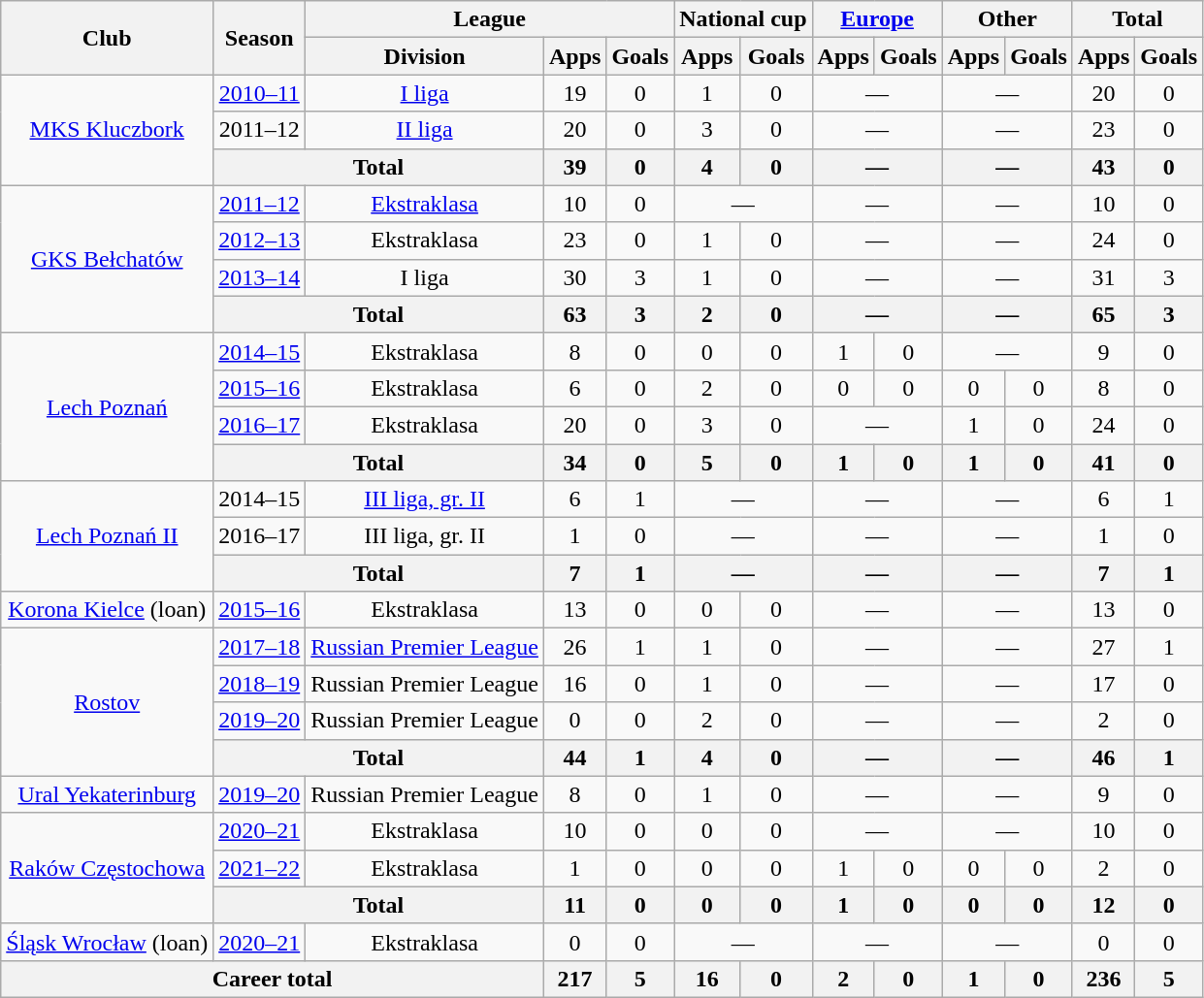<table class="wikitable" style="text-align: center;">
<tr>
<th rowspan="2">Club</th>
<th rowspan="2">Season</th>
<th colspan="3">League</th>
<th colspan="2">National cup</th>
<th colspan="2"><a href='#'>Europe</a></th>
<th colspan="2">Other</th>
<th colspan="2">Total</th>
</tr>
<tr>
<th>Division</th>
<th>Apps</th>
<th>Goals</th>
<th>Apps</th>
<th>Goals</th>
<th>Apps</th>
<th>Goals</th>
<th>Apps</th>
<th>Goals</th>
<th>Apps</th>
<th>Goals</th>
</tr>
<tr>
<td rowspan="3"><a href='#'>MKS Kluczbork</a></td>
<td><a href='#'>2010–11</a></td>
<td><a href='#'>I liga</a></td>
<td>19</td>
<td>0</td>
<td>1</td>
<td>0</td>
<td colspan="2">—</td>
<td colspan="2">—</td>
<td>20</td>
<td>0</td>
</tr>
<tr>
<td>2011–12</td>
<td><a href='#'>II liga</a></td>
<td>20</td>
<td>0</td>
<td>3</td>
<td>0</td>
<td colspan="2">—</td>
<td colspan="2">—</td>
<td>23</td>
<td>0</td>
</tr>
<tr>
<th colspan="2">Total</th>
<th>39</th>
<th>0</th>
<th>4</th>
<th>0</th>
<th colspan="2">—</th>
<th colspan="2">—</th>
<th>43</th>
<th>0</th>
</tr>
<tr>
<td rowspan="4"><a href='#'>GKS Bełchatów</a></td>
<td><a href='#'>2011–12</a></td>
<td><a href='#'>Ekstraklasa</a></td>
<td>10</td>
<td>0</td>
<td colspan="2">—</td>
<td colspan="2">—</td>
<td colspan="2">—</td>
<td>10</td>
<td>0</td>
</tr>
<tr>
<td><a href='#'>2012–13</a></td>
<td>Ekstraklasa</td>
<td>23</td>
<td>0</td>
<td>1</td>
<td>0</td>
<td colspan="2">—</td>
<td colspan="2">—</td>
<td>24</td>
<td>0</td>
</tr>
<tr>
<td><a href='#'>2013–14</a></td>
<td>I liga</td>
<td>30</td>
<td>3</td>
<td>1</td>
<td>0</td>
<td colspan="2">—</td>
<td colspan="2">—</td>
<td>31</td>
<td>3</td>
</tr>
<tr>
<th colspan="2">Total</th>
<th>63</th>
<th>3</th>
<th>2</th>
<th>0</th>
<th colspan="2">—</th>
<th colspan="2">—</th>
<th>65</th>
<th>3</th>
</tr>
<tr>
<td rowspan="4"><a href='#'>Lech Poznań</a></td>
<td><a href='#'>2014–15</a></td>
<td>Ekstraklasa</td>
<td>8</td>
<td>0</td>
<td>0</td>
<td>0</td>
<td>1</td>
<td>0</td>
<td colspan="2">—</td>
<td>9</td>
<td>0</td>
</tr>
<tr>
<td><a href='#'>2015–16</a></td>
<td>Ekstraklasa</td>
<td>6</td>
<td>0</td>
<td>2</td>
<td>0</td>
<td>0</td>
<td>0</td>
<td>0</td>
<td>0</td>
<td>8</td>
<td>0</td>
</tr>
<tr>
<td><a href='#'>2016–17</a></td>
<td>Ekstraklasa</td>
<td>20</td>
<td>0</td>
<td>3</td>
<td>0</td>
<td colspan="2">—</td>
<td>1</td>
<td>0</td>
<td>24</td>
<td>0</td>
</tr>
<tr>
<th colspan="2">Total</th>
<th>34</th>
<th>0</th>
<th>5</th>
<th>0</th>
<th>1</th>
<th>0</th>
<th>1</th>
<th>0</th>
<th>41</th>
<th>0</th>
</tr>
<tr>
<td rowspan="3"><a href='#'>Lech Poznań II</a></td>
<td>2014–15</td>
<td><a href='#'>III liga, gr. II</a></td>
<td>6</td>
<td>1</td>
<td colspan="2">—</td>
<td colspan="2">—</td>
<td colspan="2">—</td>
<td>6</td>
<td>1</td>
</tr>
<tr>
<td>2016–17</td>
<td>III liga, gr. II</td>
<td>1</td>
<td>0</td>
<td colspan="2">—</td>
<td colspan="2">—</td>
<td colspan="2">—</td>
<td>1</td>
<td>0</td>
</tr>
<tr>
<th colspan="2">Total</th>
<th>7</th>
<th>1</th>
<th colspan="2">—</th>
<th colspan="2">—</th>
<th colspan="2">—</th>
<th>7</th>
<th>1</th>
</tr>
<tr>
<td rowspan="1"><a href='#'>Korona Kielce</a> (loan)</td>
<td><a href='#'>2015–16</a></td>
<td>Ekstraklasa</td>
<td>13</td>
<td>0</td>
<td>0</td>
<td>0</td>
<td colspan="2">—</td>
<td colspan="2">—</td>
<td>13</td>
<td>0</td>
</tr>
<tr>
<td rowspan="4"><a href='#'>Rostov</a></td>
<td><a href='#'>2017–18</a></td>
<td><a href='#'>Russian Premier League</a></td>
<td>26</td>
<td>1</td>
<td>1</td>
<td>0</td>
<td colspan="2">—</td>
<td colspan="2">—</td>
<td>27</td>
<td>1</td>
</tr>
<tr>
<td><a href='#'>2018–19</a></td>
<td>Russian Premier League</td>
<td>16</td>
<td>0</td>
<td>1</td>
<td>0</td>
<td colspan="2">—</td>
<td colspan="2">—</td>
<td>17</td>
<td>0</td>
</tr>
<tr>
<td><a href='#'>2019–20</a></td>
<td>Russian Premier League</td>
<td>0</td>
<td>0</td>
<td>2</td>
<td>0</td>
<td colspan="2">—</td>
<td colspan="2">—</td>
<td>2</td>
<td>0</td>
</tr>
<tr>
<th colspan="2">Total</th>
<th>44</th>
<th>1</th>
<th>4</th>
<th>0</th>
<th colspan="2">—</th>
<th colspan="2">—</th>
<th>46</th>
<th>1</th>
</tr>
<tr>
<td><a href='#'>Ural Yekaterinburg</a></td>
<td><a href='#'>2019–20</a></td>
<td>Russian Premier League</td>
<td>8</td>
<td>0</td>
<td>1</td>
<td>0</td>
<td colspan="2">—</td>
<td colspan="2">—</td>
<td>9</td>
<td>0</td>
</tr>
<tr>
<td rowspan="3"><a href='#'>Raków Częstochowa</a></td>
<td><a href='#'>2020–21</a></td>
<td>Ekstraklasa</td>
<td>10</td>
<td>0</td>
<td>0</td>
<td>0</td>
<td colspan="2">—</td>
<td colspan="2">—</td>
<td>10</td>
<td>0</td>
</tr>
<tr>
<td><a href='#'>2021–22</a></td>
<td>Ekstraklasa</td>
<td>1</td>
<td>0</td>
<td>0</td>
<td>0</td>
<td>1</td>
<td>0</td>
<td>0</td>
<td>0</td>
<td>2</td>
<td>0</td>
</tr>
<tr>
<th colspan="2">Total</th>
<th>11</th>
<th>0</th>
<th>0</th>
<th>0</th>
<th>1</th>
<th>0</th>
<th>0</th>
<th>0</th>
<th>12</th>
<th>0</th>
</tr>
<tr>
<td><a href='#'>Śląsk Wrocław</a> (loan)</td>
<td><a href='#'>2020–21</a></td>
<td>Ekstraklasa</td>
<td>0</td>
<td>0</td>
<td colspan="2">—</td>
<td colspan="2">—</td>
<td colspan="2">—</td>
<td>0</td>
<td>0</td>
</tr>
<tr>
<th colspan="3">Career total</th>
<th>217</th>
<th>5</th>
<th>16</th>
<th>0</th>
<th>2</th>
<th>0</th>
<th>1</th>
<th>0</th>
<th>236</th>
<th>5</th>
</tr>
</table>
